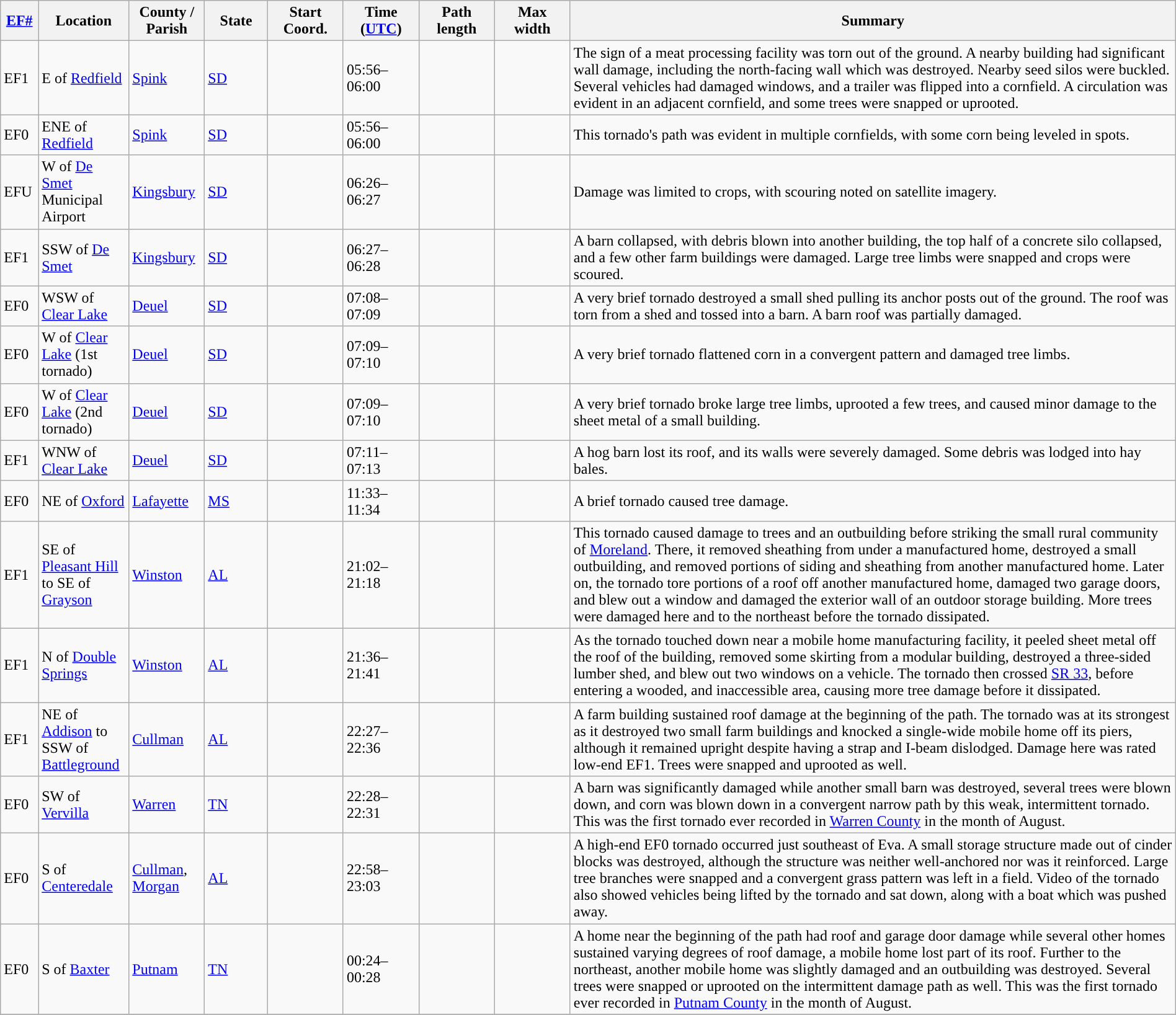<table class="wikitable sortable" style="width:100%;">
<tr>
<th scope="col"  style="width:3%; text-align:center;"><a href='#'>EF#</a></th>
<th scope="col"  style="width:7%; text-align:center;" class="unsortable">Location</th>
<th scope="col"  style="width:6%; text-align:center;" class="unsortable">County / Parish</th>
<th scope="col"  style="width:5%; text-align:center;">State</th>
<th scope="col"  style="width:6%; text-align:center;">Start Coord.</th>
<th scope="col"  style="width:6%; text-align:center;">Time (<a href='#'>UTC</a>)</th>
<th scope="col"  style="width:6%; text-align:center;">Path length</th>
<th scope="col"  style="width:6%; text-align:center;">Max width</th>
<th scope="col" class="unsortable" style="width:48%; text-align:center;">Summary</th>
</tr>
<tr>
<td>EF1</td>
<td>E of <a href='#'>Redfield</a></td>
<td><a href='#'>Spink</a></td>
<td><a href='#'>SD</a></td>
<td></td>
<td>05:56–06:00</td>
<td></td>
<td></td>
<td>The sign of a meat processing facility was torn out of the ground. A nearby building had significant wall damage, including the north-facing wall which was destroyed. Nearby seed silos were buckled. Several vehicles had damaged windows, and a trailer was flipped into a cornfield. A circulation was evident in an adjacent cornfield, and some trees were snapped or uprooted.</td>
</tr>
<tr>
<td>EF0</td>
<td>ENE of <a href='#'>Redfield</a></td>
<td><a href='#'>Spink</a></td>
<td><a href='#'>SD</a></td>
<td></td>
<td>05:56–06:00</td>
<td></td>
<td></td>
<td>This tornado's path was evident in multiple cornfields, with some corn being leveled in spots.</td>
</tr>
<tr>
<td>EFU</td>
<td>W of <a href='#'>De Smet</a> Municipal Airport</td>
<td><a href='#'>Kingsbury</a></td>
<td><a href='#'>SD</a></td>
<td></td>
<td>06:26–06:27</td>
<td></td>
<td></td>
<td>Damage was limited to crops, with scouring noted on satellite imagery.</td>
</tr>
<tr>
<td>EF1</td>
<td>SSW of <a href='#'>De Smet</a></td>
<td><a href='#'>Kingsbury</a></td>
<td><a href='#'>SD</a></td>
<td></td>
<td>06:27–06:28</td>
<td></td>
<td></td>
<td>A barn collapsed, with debris blown into another building, the top half of a concrete silo collapsed, and a few other farm buildings were damaged. Large tree limbs were snapped and crops were scoured.</td>
</tr>
<tr>
<td>EF0</td>
<td>WSW of <a href='#'>Clear Lake</a></td>
<td><a href='#'>Deuel</a></td>
<td><a href='#'>SD</a></td>
<td></td>
<td>07:08–07:09</td>
<td></td>
<td></td>
<td>A very brief tornado destroyed a small shed pulling its anchor posts out of the ground. The roof was torn from a shed and tossed into a barn. A barn roof was partially damaged.</td>
</tr>
<tr>
<td>EF0</td>
<td>W of <a href='#'>Clear Lake</a> (1st tornado)</td>
<td><a href='#'>Deuel</a></td>
<td><a href='#'>SD</a></td>
<td></td>
<td>07:09–07:10</td>
<td></td>
<td></td>
<td>A very brief tornado flattened corn in a convergent pattern and damaged tree limbs.</td>
</tr>
<tr>
<td>EF0</td>
<td>W of <a href='#'>Clear Lake</a> (2nd tornado)</td>
<td><a href='#'>Deuel</a></td>
<td><a href='#'>SD</a></td>
<td></td>
<td>07:09–07:10</td>
<td></td>
<td></td>
<td>A very brief tornado broke large tree limbs, uprooted a few trees, and caused minor damage to the sheet metal of a small building.</td>
</tr>
<tr>
<td>EF1</td>
<td>WNW of <a href='#'>Clear Lake</a></td>
<td><a href='#'>Deuel</a></td>
<td><a href='#'>SD</a></td>
<td></td>
<td>07:11–07:13</td>
<td></td>
<td></td>
<td>A hog barn lost its roof, and its walls were severely damaged. Some debris was lodged into hay bales.</td>
</tr>
<tr>
<td>EF0</td>
<td>NE of <a href='#'>Oxford</a></td>
<td><a href='#'>Lafayette</a></td>
<td><a href='#'>MS</a></td>
<td></td>
<td>11:33–11:34</td>
<td></td>
<td></td>
<td>A brief tornado caused tree damage.</td>
</tr>
<tr>
<td>EF1</td>
<td>SE of <a href='#'>Pleasant Hill</a> to SE of <a href='#'>Grayson</a></td>
<td><a href='#'>Winston</a></td>
<td><a href='#'>AL</a></td>
<td></td>
<td>21:02–21:18</td>
<td></td>
<td></td>
<td>This tornado caused damage to trees and an outbuilding before striking the small rural community of <a href='#'>Moreland</a>. There, it removed sheathing from under a manufactured home, destroyed a small outbuilding, and removed portions of siding and sheathing from another manufactured home. Later on, the tornado tore portions of a roof off another manufactured home, damaged two garage doors, and blew out a window and damaged the exterior wall of an outdoor storage building. More trees were damaged here and to the northeast before the tornado dissipated.</td>
</tr>
<tr>
<td>EF1</td>
<td>N of <a href='#'>Double Springs</a></td>
<td><a href='#'>Winston</a></td>
<td><a href='#'>AL</a></td>
<td></td>
<td>21:36–21:41</td>
<td></td>
<td></td>
<td>As the tornado touched down near a mobile home manufacturing facility, it peeled sheet metal off the roof of the building, removed some skirting from a modular building, destroyed a three-sided lumber shed, and blew out two windows on a vehicle. The tornado then crossed <a href='#'>SR 33</a>, before entering a wooded, and inaccessible area, causing more tree damage before it dissipated.</td>
</tr>
<tr>
<td>EF1</td>
<td>NE of <a href='#'>Addison</a> to SSW of <a href='#'>Battleground</a></td>
<td><a href='#'>Cullman</a></td>
<td><a href='#'>AL</a></td>
<td></td>
<td>22:27–22:36</td>
<td></td>
<td></td>
<td>A farm building sustained roof damage at the beginning of the path. The tornado was at its strongest as it destroyed two small farm buildings and knocked a single-wide mobile home off its piers, although it remained upright despite having a strap and I-beam dislodged. Damage here was rated low-end EF1. Trees were snapped and uprooted as well.</td>
</tr>
<tr>
<td>EF0</td>
<td>SW of <a href='#'>Vervilla</a></td>
<td><a href='#'>Warren</a></td>
<td><a href='#'>TN</a></td>
<td></td>
<td>22:28–22:31</td>
<td></td>
<td></td>
<td>A barn was significantly damaged while another small barn was destroyed, several trees were blown down, and corn was blown down in a convergent narrow path by this weak, intermittent tornado. This was the first tornado ever recorded in <a href='#'>Warren County</a> in the month of August.</td>
</tr>
<tr>
<td>EF0</td>
<td>S of <a href='#'>Centeredale</a></td>
<td><a href='#'>Cullman</a>, <a href='#'>Morgan</a></td>
<td><a href='#'>AL</a></td>
<td></td>
<td>22:58–23:03</td>
<td></td>
<td></td>
<td>A high-end EF0 tornado occurred just southeast of Eva. A small storage structure made out of cinder blocks was destroyed, although the structure was neither well-anchored nor was it reinforced. Large tree branches were snapped and a convergent grass pattern was left in a field. Video of the tornado also showed vehicles being lifted by the tornado and sat down, along with a boat which was pushed  away.</td>
</tr>
<tr>
<td>EF0</td>
<td>S of  <a href='#'>Baxter</a></td>
<td><a href='#'>Putnam</a></td>
<td><a href='#'>TN</a></td>
<td></td>
<td>00:24–00:28</td>
<td></td>
<td></td>
<td>A home near the beginning of the path had roof and garage door damage while several other homes sustained varying degrees of roof damage, a mobile home lost part of its roof. Further to the northeast, another mobile home was slightly damaged and an outbuilding was destroyed. Several trees were snapped or uprooted on the intermittent damage path as well. This was the first tornado ever recorded in <a href='#'>Putnam County</a> in the month of August.</td>
</tr>
<tr>
</tr>
</table>
